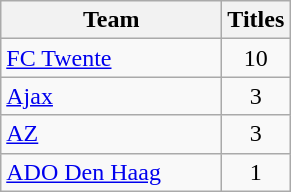<table class="wikitable">
<tr>
<th width="140">Team</th>
<th>Titles</th>
</tr>
<tr>
<td><a href='#'>FC Twente</a></td>
<td align=center>10</td>
</tr>
<tr>
<td><a href='#'>Ajax</a></td>
<td align="center">3</td>
</tr>
<tr>
<td><a href='#'>AZ</a></td>
<td align=center>3</td>
</tr>
<tr>
<td><a href='#'>ADO Den Haag</a></td>
<td align=center>1</td>
</tr>
</table>
